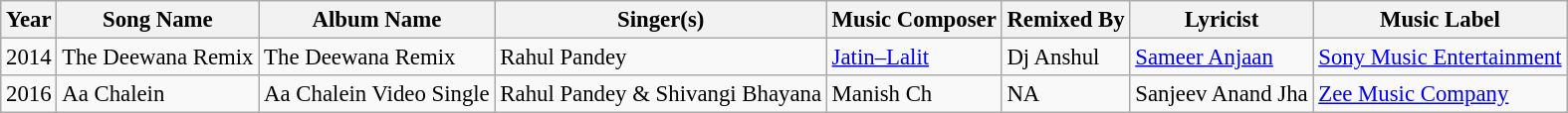<table class="wikitable" style="font-size:95%;">
<tr>
<th>Year</th>
<th>Song Name</th>
<th>Album Name</th>
<th>Singer(s)</th>
<th>Music Composer</th>
<th>Remixed By</th>
<th>Lyricist</th>
<th>Music Label</th>
</tr>
<tr>
<td>2014</td>
<td>The Deewana Remix</td>
<td>The Deewana Remix</td>
<td>Rahul Pandey</td>
<td><a href='#'>Jatin–Lalit</a></td>
<td>Dj Anshul</td>
<td><a href='#'>Sameer Anjaan</a></td>
<td><a href='#'>Sony Music Entertainment</a></td>
</tr>
<tr>
<td>2016</td>
<td>Aa Chalein</td>
<td>Aa Chalein Video Single</td>
<td>Rahul Pandey & Shivangi Bhayana</td>
<td>Manish Ch</td>
<td>NA</td>
<td>Sanjeev Anand Jha</td>
<td><a href='#'>Zee Music Company</a></td>
</tr>
</table>
